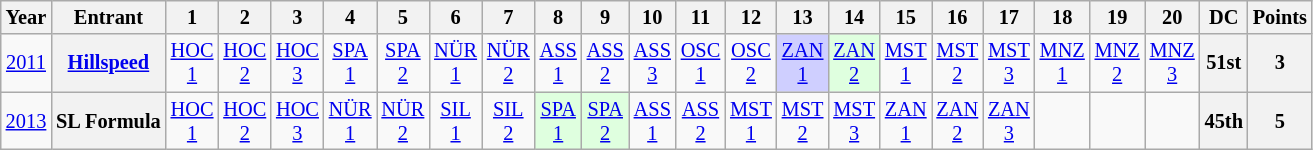<table class="wikitable" style="text-align:center; font-size:85%">
<tr>
<th>Year</th>
<th>Entrant</th>
<th>1</th>
<th>2</th>
<th>3</th>
<th>4</th>
<th>5</th>
<th>6</th>
<th>7</th>
<th>8</th>
<th>9</th>
<th>10</th>
<th>11</th>
<th>12</th>
<th>13</th>
<th>14</th>
<th>15</th>
<th>16</th>
<th>17</th>
<th>18</th>
<th>19</th>
<th>20</th>
<th>DC</th>
<th>Points</th>
</tr>
<tr>
<td><a href='#'>2011</a></td>
<th><a href='#'>Hillspeed</a></th>
<td><a href='#'>HOC<br>1</a></td>
<td><a href='#'>HOC<br>2</a></td>
<td><a href='#'>HOC<br>3</a></td>
<td><a href='#'>SPA<br>1</a></td>
<td><a href='#'>SPA<br>2</a></td>
<td><a href='#'>NÜR<br>1</a></td>
<td><a href='#'>NÜR<br>2</a></td>
<td><a href='#'>ASS<br>1</a></td>
<td><a href='#'>ASS<br>2</a></td>
<td><a href='#'>ASS<br>3</a></td>
<td><a href='#'>OSC<br>1</a></td>
<td><a href='#'>OSC<br>2</a></td>
<td style="background:#cfcfff;"><a href='#'>ZAN<br>1</a><br></td>
<td style="background:#dfffdf;"><a href='#'>ZAN<br>2</a><br></td>
<td><a href='#'>MST<br>1</a></td>
<td><a href='#'>MST<br>2</a></td>
<td><a href='#'>MST<br>3</a></td>
<td><a href='#'>MNZ<br>1</a></td>
<td><a href='#'>MNZ<br>2</a></td>
<td><a href='#'>MNZ<br>3</a></td>
<th>51st</th>
<th>3</th>
</tr>
<tr>
<td><a href='#'>2013</a></td>
<th>SL Formula</th>
<td><a href='#'>HOC<br>1</a></td>
<td><a href='#'>HOC<br>2</a></td>
<td><a href='#'>HOC<br>3</a></td>
<td><a href='#'>NÜR<br>1</a></td>
<td><a href='#'>NÜR<br>2</a></td>
<td><a href='#'>SIL<br>1</a></td>
<td><a href='#'>SIL<br>2</a></td>
<td style="background:#dfffdf;"><a href='#'>SPA<br>1</a><br></td>
<td style="background:#dfffdf;"><a href='#'>SPA<br>2</a><br></td>
<td><a href='#'>ASS<br>1</a></td>
<td><a href='#'>ASS<br>2</a></td>
<td><a href='#'>MST<br>1</a></td>
<td><a href='#'>MST<br>2</a></td>
<td><a href='#'>MST<br>3</a></td>
<td><a href='#'>ZAN<br>1</a></td>
<td><a href='#'>ZAN<br>2</a></td>
<td><a href='#'>ZAN<br>3</a></td>
<td></td>
<td></td>
<td></td>
<th>45th</th>
<th>5</th>
</tr>
</table>
